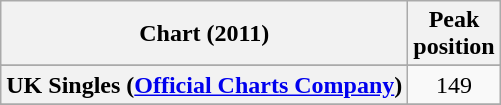<table class="wikitable sortable plainrowheaders" style="text-align:center">
<tr>
<th scope="col">Chart (2011)</th>
<th scope="col">Peak<br> position</th>
</tr>
<tr>
</tr>
<tr>
</tr>
<tr>
<th scope="row">UK Singles (<a href='#'>Official Charts Company</a>)</th>
<td>149</td>
</tr>
<tr>
</tr>
</table>
